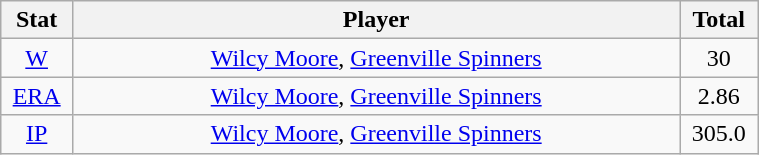<table class="wikitable" width="40%" style="text-align:center;">
<tr>
<th width="5%">Stat</th>
<th width="60%">Player</th>
<th width="5%">Total</th>
</tr>
<tr>
<td><a href='#'>W</a></td>
<td><a href='#'>Wilcy Moore</a>, <a href='#'>Greenville Spinners</a></td>
<td>30</td>
</tr>
<tr>
<td><a href='#'>ERA</a></td>
<td><a href='#'>Wilcy Moore</a>, <a href='#'>Greenville Spinners</a></td>
<td>2.86</td>
</tr>
<tr>
<td><a href='#'>IP</a></td>
<td><a href='#'>Wilcy Moore</a>, <a href='#'>Greenville Spinners</a></td>
<td>305.0</td>
</tr>
</table>
